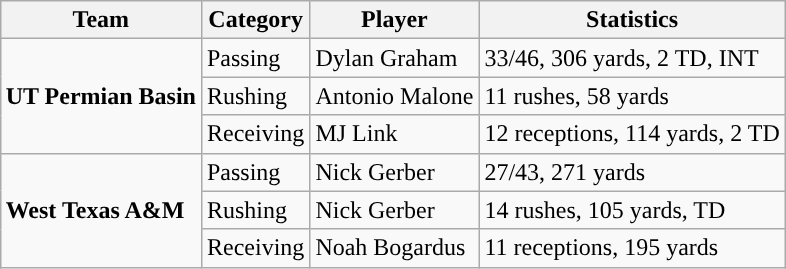<table class="wikitable" style="float: right;">
<tr>
<th>Team</th>
<th>Category</th>
<th>Player</th>
<th>Statistics</th>
</tr>
<tr>
<td rowspan=3><strong>UT Permian Basin</strong></td>
<td>Passing</td>
<td>Dylan Graham</td>
<td>33/46, 306 yards, 2 TD, INT</td>
</tr>
<tr>
<td>Rushing</td>
<td>Antonio Malone</td>
<td>11 rushes, 58 yards</td>
</tr>
<tr>
<td>Receiving</td>
<td>MJ Link</td>
<td>12 receptions, 114 yards, 2 TD</td>
</tr>
<tr>
<td rowspan=3><strong>West Texas A&M</strong></td>
<td>Passing</td>
<td>Nick Gerber</td>
<td>27/43, 271 yards</td>
</tr>
<tr>
<td>Rushing</td>
<td>Nick Gerber</td>
<td>14 rushes, 105 yards, TD</td>
</tr>
<tr>
<td>Receiving</td>
<td>Noah Bogardus</td>
<td>11 receptions, 195 yards</td>
</tr>
</table>
